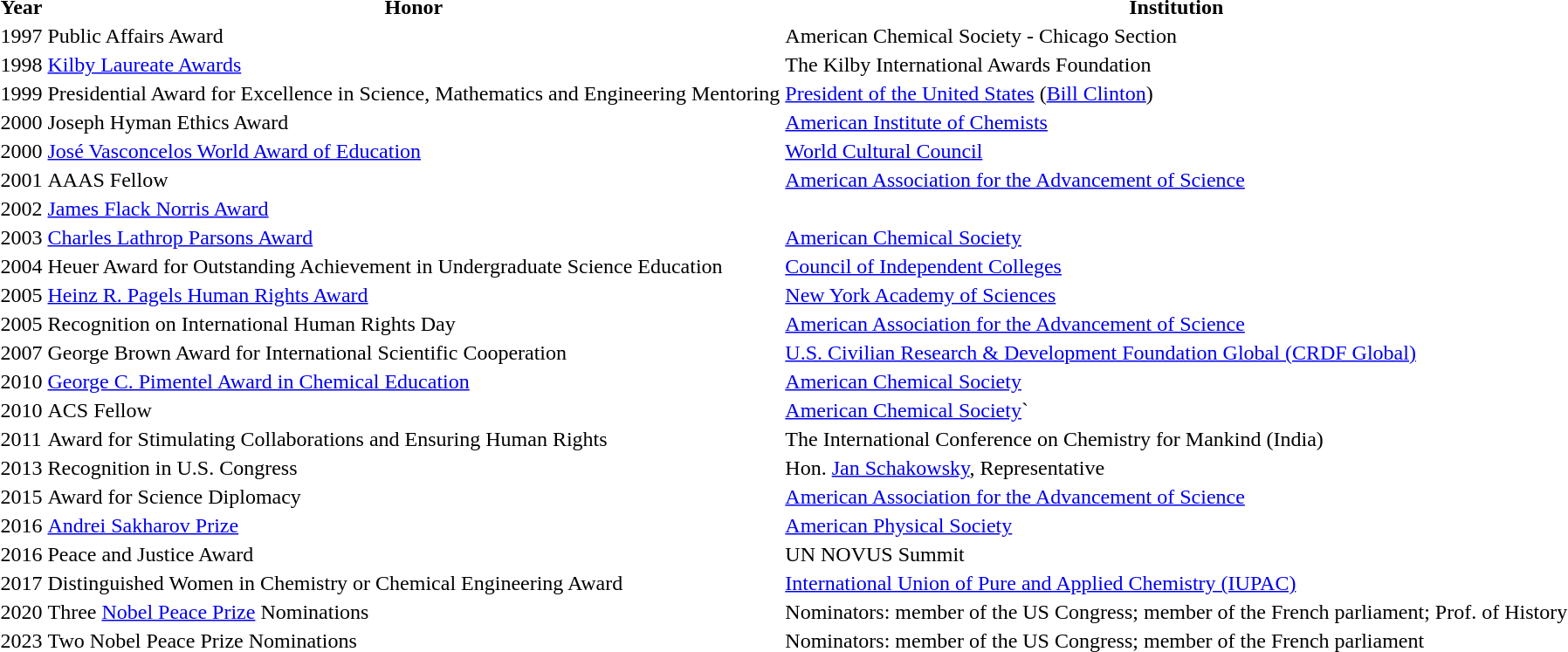<table class="sortable">
<tr>
<th>Year</th>
<th>Honor</th>
<th>Institution</th>
</tr>
<tr>
<td>1997</td>
<td>Public Affairs Award</td>
<td>American Chemical Society - Chicago Section</td>
</tr>
<tr>
<td>1998</td>
<td><a href='#'>Kilby Laureate Awards</a></td>
<td>The Kilby International Awards Foundation</td>
</tr>
<tr>
<td>1999</td>
<td>Presidential Award for Excellence in Science, Mathematics and Engineering Mentoring</td>
<td><a href='#'>President of the United States</a> (<a href='#'>Bill Clinton</a>)</td>
</tr>
<tr>
<td>2000</td>
<td>Joseph Hyman Ethics Award</td>
<td><a href='#'>American Institute of Chemists</a></td>
</tr>
<tr>
<td>2000</td>
<td><a href='#'>José Vasconcelos World Award of Education</a></td>
<td><a href='#'>World Cultural Council</a></td>
</tr>
<tr>
<td>2001</td>
<td>AAAS Fellow</td>
<td><a href='#'>American Association for the Advancement of Science</a></td>
</tr>
<tr>
<td>2002</td>
<td><a href='#'>James Flack Norris Award</a></td>
<td></td>
</tr>
<tr>
<td>2003</td>
<td><a href='#'>Charles Lathrop Parsons Award</a></td>
<td><a href='#'>American Chemical Society</a></td>
</tr>
<tr>
<td>2004</td>
<td>Heuer Award for Outstanding Achievement in Undergraduate Science Education</td>
<td><a href='#'>Council of Independent Colleges</a></td>
</tr>
<tr>
<td>2005</td>
<td><a href='#'>Heinz R. Pagels Human Rights Award</a></td>
<td><a href='#'>New York Academy of Sciences</a></td>
</tr>
<tr>
<td>2005</td>
<td>Recognition on International Human Rights Day</td>
<td><a href='#'>American Association for the Advancement of Science</a></td>
</tr>
<tr>
<td>2007</td>
<td>George Brown Award for International Scientific Cooperation</td>
<td><a href='#'>U.S. Civilian Research & Development Foundation Global (CRDF Global)</a></td>
</tr>
<tr>
<td>2010</td>
<td><a href='#'>George C. Pimentel Award in Chemical Education</a></td>
<td><a href='#'>American Chemical Society</a></td>
</tr>
<tr>
<td>2010</td>
<td>ACS Fellow</td>
<td><a href='#'>American Chemical Society</a>`</td>
</tr>
<tr>
<td>2011</td>
<td>Award for Stimulating Collaborations and Ensuring Human Rights</td>
<td>The International Conference on Chemistry for Mankind (India)</td>
</tr>
<tr>
<td>2013</td>
<td>Recognition in U.S. Congress</td>
<td>Hon. <a href='#'>Jan Schakowsky</a>, Representative</td>
</tr>
<tr>
<td>2015</td>
<td>Award for Science Diplomacy</td>
<td><a href='#'>American Association for the Advancement of Science</a></td>
</tr>
<tr>
<td>2016</td>
<td><a href='#'>Andrei Sakharov Prize</a></td>
<td><a href='#'>American Physical Society</a></td>
</tr>
<tr>
<td>2016</td>
<td>Peace and Justice Award</td>
<td>UN NOVUS Summit</td>
</tr>
<tr>
<td>2017</td>
<td>Distinguished Women in Chemistry or Chemical Engineering Award</td>
<td><a href='#'>International Union of Pure and Applied Chemistry (IUPAC)</a></td>
</tr>
<tr>
<td>2020</td>
<td>Three <a href='#'>Nobel Peace Prize</a> Nominations</td>
<td>Nominators: member of the US Congress; member of the French parliament; Prof. of History</td>
</tr>
<tr>
<td>2023</td>
<td>Two Nobel Peace Prize Nominations</td>
<td>Nominators: member of the US Congress; member of the French parliament</td>
</tr>
<tr>
</tr>
</table>
